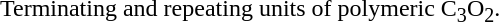<table border=0 cellborder=0 cellpadding=0>
<tr>
<td width="50"> </td>
<td></td>
<td></td>
<td></td>
<td></td>
</tr>
<tr>
<td></td>
<td colspan=9 align=center>Terminating and repeating units of polymeric C<sub>3</sub>O<sub>2</sub>.</td>
</tr>
</table>
